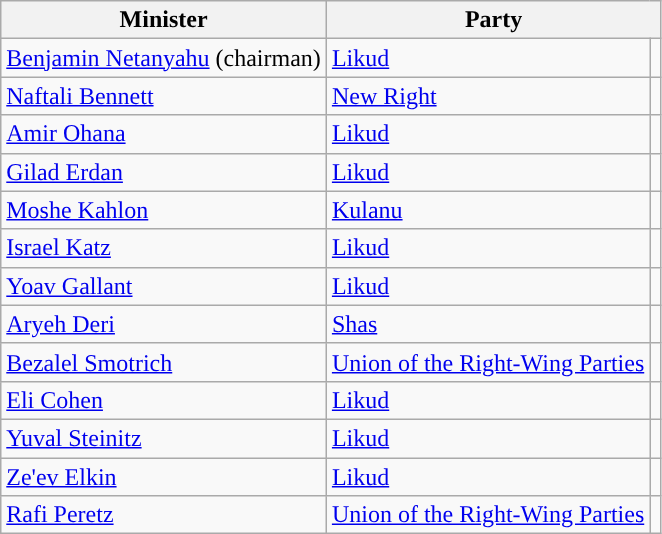<table class=wikitable>
<tr>
<th>Minister</th>
<th colspan=2>Party</th>
</tr>
<tr>
<td><a href='#'>Benjamin Netanyahu</a> (chairman)</td>
<td><a href='#'>Likud</a></td>
<td style="background:"></td>
</tr>
<tr>
<td><a href='#'>Naftali Bennett</a></td>
<td><a href='#'>New Right</a></td>
<td style="background:"></td>
</tr>
<tr>
<td><a href='#'>Amir Ohana</a></td>
<td><a href='#'>Likud</a></td>
<td style="background:"></td>
</tr>
<tr>
<td><a href='#'>Gilad Erdan</a></td>
<td><a href='#'>Likud</a></td>
<td style="background:"></td>
</tr>
<tr>
<td><a href='#'>Moshe Kahlon</a></td>
<td><a href='#'>Kulanu</a></td>
<td style="background:"></td>
</tr>
<tr>
<td><a href='#'>Israel Katz</a></td>
<td><a href='#'>Likud</a></td>
<td style="background:"></td>
</tr>
<tr>
<td><a href='#'>Yoav Gallant</a></td>
<td><a href='#'>Likud</a></td>
<td style="background:"></td>
</tr>
<tr>
<td><a href='#'>Aryeh Deri</a></td>
<td><a href='#'>Shas</a></td>
<td style="background:"></td>
</tr>
<tr>
<td><a href='#'>Bezalel Smotrich</a></td>
<td><a href='#'>Union of the Right-Wing Parties</a></td>
<td style="background: "></td>
</tr>
<tr>
<td><a href='#'>Eli Cohen</a></td>
<td><a href='#'>Likud</a></td>
<td style="background:"></td>
</tr>
<tr>
<td><a href='#'>Yuval Steinitz</a></td>
<td><a href='#'>Likud</a></td>
<td style="background:"></td>
</tr>
<tr>
<td><a href='#'>Ze'ev Elkin</a></td>
<td><a href='#'>Likud</a></td>
<td style="background:"></td>
</tr>
<tr>
<td><a href='#'>Rafi Peretz</a></td>
<td><a href='#'>Union of the Right-Wing Parties</a></td>
<td style="background: "></td>
</tr>
</table>
